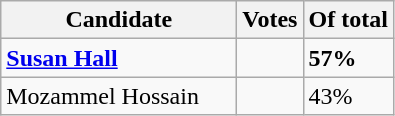<table class="wikitable">
<tr>
<th style="width:150px;">Candidate</th>
<th>Votes</th>
<th>Of total</th>
</tr>
<tr style="font-weight:bold;">
<td><a href='#'>Susan Hall</a></td>
<td style="text-align:center;"></td>
<td>57%</td>
</tr>
<tr>
<td>Mozammel Hossain</td>
<td style="text-align:center;"></td>
<td>43%</td>
</tr>
</table>
